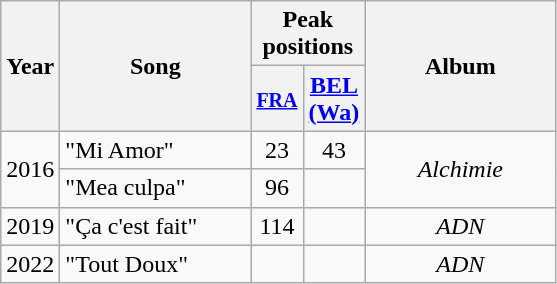<table class="wikitable">
<tr>
<th align="center" rowspan="2" width="10">Year</th>
<th align="center" rowspan="2" width="120">Song</th>
<th align="center" colspan="2" width="30">Peak positions</th>
<th align="center" rowspan="2" width="120">Album</th>
</tr>
<tr>
<th width="20"><small><a href='#'>FRA</a><br></small></th>
<th width="20"><a href='#'>BEL <br>(Wa)</a><br></th>
</tr>
<tr>
<td align="center" rowspan="2">2016</td>
<td>"Mi Amor"</td>
<td align="center">23</td>
<td align="center">43</td>
<td align="center" rowspan="2"><em>Alchimie</em></td>
</tr>
<tr>
<td>"Mea culpa"</td>
<td align="center">96</td>
<td align="center"></td>
</tr>
<tr>
<td align="center">2019</td>
<td>"Ça c'est fait"</td>
<td align="center">114</td>
<td align="center"></td>
<td align="center"><em>ADN</em></td>
</tr>
<tr>
<td align="center">2022</td>
<td>"Tout Doux"</td>
<td align="center"></td>
<td align="center"></td>
<td align="center"><em>ADN</em></td>
</tr>
</table>
